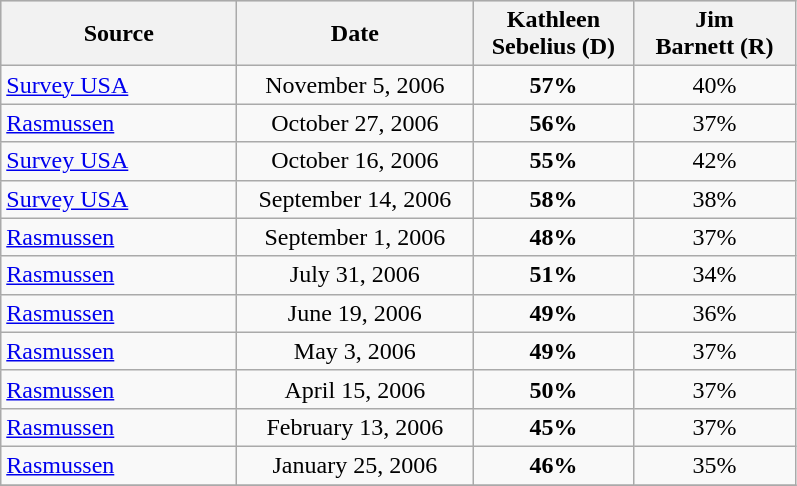<table class="wikitable" style="text-align:center">
<tr bgcolor=lightgrey>
<th width=150px>Source</th>
<th width=150px>Date</th>
<th width=100px>Kathleen<br>Sebelius (D)</th>
<th width=100px>Jim<br>Barnett (R)</th>
</tr>
<tr>
<td align=left><a href='#'>Survey USA</a></td>
<td>November 5, 2006</td>
<td><strong>57%</strong></td>
<td>40%</td>
</tr>
<tr>
<td align=left><a href='#'>Rasmussen</a></td>
<td>October 27, 2006</td>
<td><strong>56%</strong></td>
<td>37%</td>
</tr>
<tr>
<td align=left><a href='#'>Survey USA</a></td>
<td>October 16, 2006</td>
<td><strong>55%</strong></td>
<td>42%</td>
</tr>
<tr>
<td align=left><a href='#'>Survey USA</a></td>
<td>September 14, 2006</td>
<td><strong>58%</strong></td>
<td>38%</td>
</tr>
<tr>
<td align=left><a href='#'>Rasmussen</a></td>
<td>September 1, 2006</td>
<td><strong>48%</strong></td>
<td>37%</td>
</tr>
<tr>
<td align=left><a href='#'>Rasmussen</a></td>
<td>July 31, 2006</td>
<td><strong>51%</strong></td>
<td>34%</td>
</tr>
<tr>
<td align=left><a href='#'>Rasmussen</a></td>
<td>June 19, 2006</td>
<td><strong>49%</strong></td>
<td>36%</td>
</tr>
<tr>
<td align=left><a href='#'>Rasmussen</a></td>
<td>May 3, 2006</td>
<td><strong>49%</strong></td>
<td>37%</td>
</tr>
<tr>
<td align=left><a href='#'>Rasmussen</a></td>
<td>April 15, 2006</td>
<td><strong>50%</strong></td>
<td>37%</td>
</tr>
<tr>
<td align=left><a href='#'>Rasmussen</a></td>
<td>February 13, 2006</td>
<td><strong>45%</strong></td>
<td>37%</td>
</tr>
<tr>
<td align=left><a href='#'>Rasmussen</a></td>
<td>January 25, 2006</td>
<td><strong>46%</strong></td>
<td>35%</td>
</tr>
<tr>
</tr>
</table>
